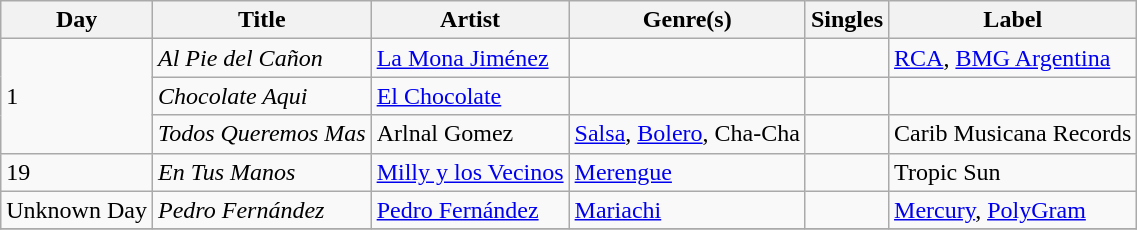<table class="wikitable sortable" style="text-align: left;">
<tr>
<th>Day</th>
<th>Title</th>
<th>Artist</th>
<th>Genre(s)</th>
<th>Singles</th>
<th>Label</th>
</tr>
<tr>
<td rowspan="3">1</td>
<td><em>Al Pie del Cañon</em></td>
<td><a href='#'>La Mona Jiménez</a></td>
<td></td>
<td></td>
<td><a href='#'>RCA</a>, <a href='#'>BMG Argentina</a></td>
</tr>
<tr>
<td><em>Chocolate Aqui</em></td>
<td><a href='#'>El Chocolate</a></td>
<td></td>
<td></td>
<td></td>
</tr>
<tr>
<td><em>Todos Queremos Mas</em></td>
<td>Arlnal Gomez</td>
<td><a href='#'>Salsa</a>, <a href='#'>Bolero</a>, Cha-Cha</td>
<td></td>
<td>Carib Musicana Records</td>
</tr>
<tr>
<td>19</td>
<td><em>En Tus Manos</em></td>
<td><a href='#'>Milly y los Vecinos</a></td>
<td><a href='#'>Merengue</a></td>
<td></td>
<td>Tropic Sun</td>
</tr>
<tr>
<td>Unknown Day</td>
<td><em>Pedro Fernández</em></td>
<td><a href='#'>Pedro Fernández</a></td>
<td><a href='#'>Mariachi</a></td>
<td></td>
<td><a href='#'>Mercury</a>, <a href='#'>PolyGram</a></td>
</tr>
<tr>
</tr>
</table>
